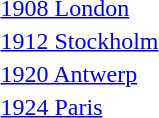<table>
<tr>
<td><a href='#'>1908 London</a><br></td>
<td></td>
<td></td>
<td></td>
</tr>
<tr>
<td><a href='#'>1912 Stockholm</a><br></td>
<td></td>
<td></td>
<td></td>
</tr>
<tr>
<td><a href='#'>1920 Antwerp</a><br></td>
<td></td>
<td></td>
<td></td>
</tr>
<tr>
<td><a href='#'>1924 Paris</a><br></td>
<td></td>
<td></td>
<td></td>
</tr>
</table>
